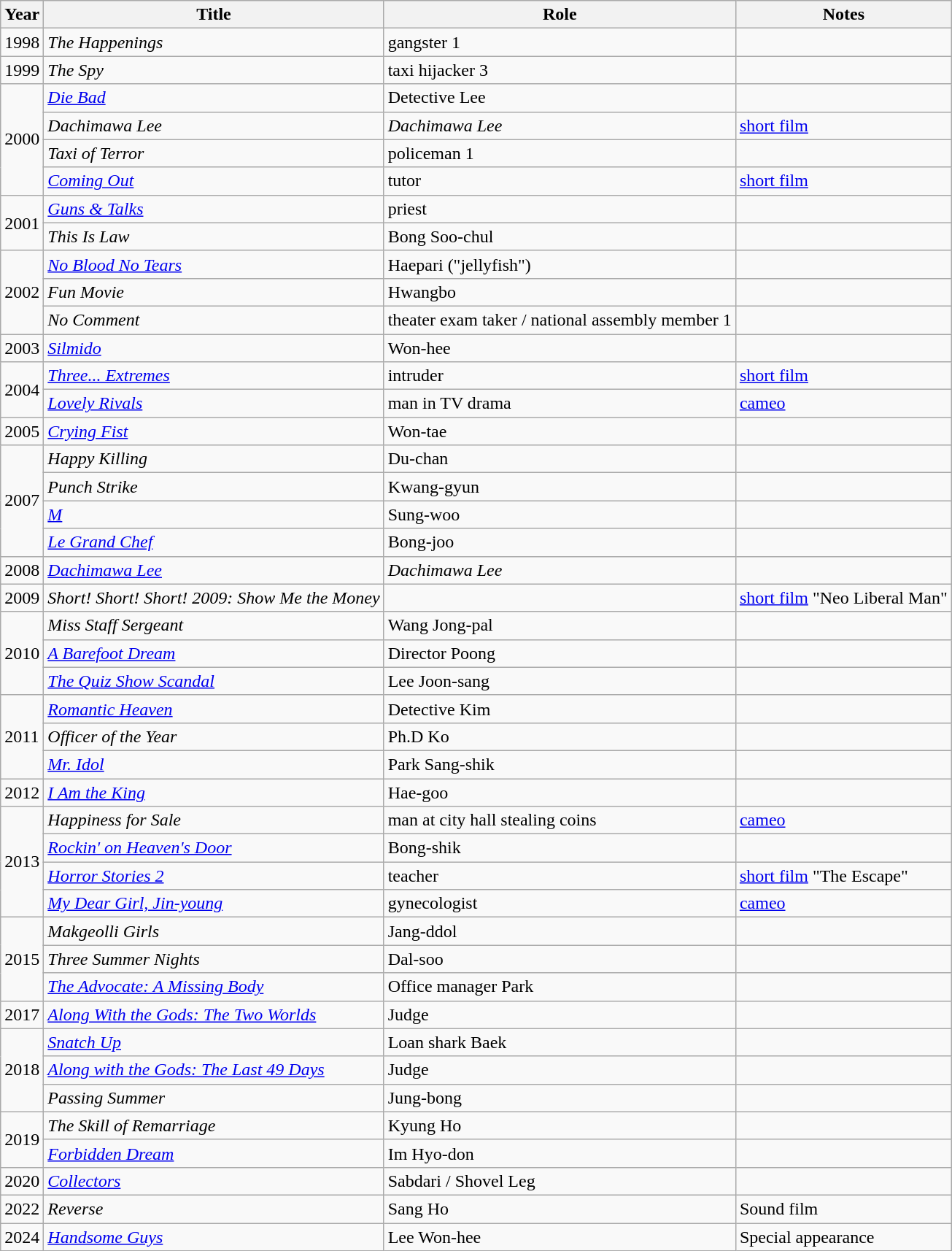<table class="wikitable sortable">
<tr>
<th>Year</th>
<th>Title</th>
<th>Role</th>
<th>Notes</th>
</tr>
<tr>
<td>1998</td>
<td><em>The Happenings</em></td>
<td>gangster 1</td>
<td></td>
</tr>
<tr>
<td>1999</td>
<td><em>The Spy</em></td>
<td>taxi hijacker 3</td>
<td></td>
</tr>
<tr>
<td rowspan="4">2000</td>
<td><em><a href='#'>Die Bad</a></em></td>
<td>Detective Lee</td>
<td></td>
</tr>
<tr>
<td><em>Dachimawa Lee</em></td>
<td><em>Dachimawa Lee</em></td>
<td><a href='#'>short film</a></td>
</tr>
<tr>
<td><em>Taxi of Terror</em></td>
<td>policeman 1</td>
<td></td>
</tr>
<tr>
<td><a href='#'><em>Coming Out</em></a></td>
<td>tutor</td>
<td><a href='#'>short film</a></td>
</tr>
<tr>
<td rowspan="2">2001</td>
<td><em><a href='#'>Guns & Talks</a></em></td>
<td>priest</td>
<td></td>
</tr>
<tr>
<td><em>This Is Law</em></td>
<td>Bong Soo-chul</td>
<td></td>
</tr>
<tr>
<td rowspan="3">2002</td>
<td><em><a href='#'>No Blood No Tears</a></em></td>
<td>Haepari ("jellyfish")</td>
<td></td>
</tr>
<tr>
<td><em>Fun Movie</em></td>
<td>Hwangbo</td>
<td></td>
</tr>
<tr>
<td><em>No Comment</em></td>
<td>theater exam taker / national assembly member 1</td>
</tr>
<tr>
<td>2003</td>
<td><a href='#'><em>Silmido</em></a></td>
<td>Won-hee</td>
<td></td>
</tr>
<tr>
<td rowspan="2">2004</td>
<td><em><a href='#'>Three... Extremes</a></em></td>
<td>intruder</td>
<td><a href='#'>short film</a></td>
</tr>
<tr>
<td><em><a href='#'>Lovely Rivals</a></em></td>
<td>man in TV drama</td>
<td><a href='#'>cameo</a></td>
</tr>
<tr>
<td>2005</td>
<td><em><a href='#'>Crying Fist</a></em></td>
<td>Won-tae</td>
</tr>
<tr>
<td rowspan="4">2007</td>
<td><em>Happy Killing</em></td>
<td>Du-chan</td>
<td></td>
</tr>
<tr>
<td><em>Punch Strike</em></td>
<td>Kwang-gyun</td>
<td></td>
</tr>
<tr>
<td><a href='#'><em>M</em></a></td>
<td>Sung-woo</td>
<td></td>
</tr>
<tr>
<td><em><a href='#'>Le Grand Chef</a></em></td>
<td>Bong-joo</td>
<td></td>
</tr>
<tr>
<td>2008</td>
<td><em><a href='#'>Dachimawa Lee</a></em></td>
<td><em>Dachimawa Lee</em></td>
<td></td>
</tr>
<tr>
<td>2009</td>
<td><em>Short! Short! Short! 2009: Show Me the Money</em></td>
<td><em></em></td>
<td><a href='#'>short film</a> "Neo Liberal Man"</td>
</tr>
<tr>
<td rowspan="3">2010</td>
<td><em>Miss Staff Sergeant</em></td>
<td>Wang Jong-pal</td>
<td></td>
</tr>
<tr>
<td><em><a href='#'>A Barefoot Dream</a></em></td>
<td>Director Poong</td>
<td></td>
</tr>
<tr>
<td><em><a href='#'>The Quiz Show Scandal</a></em></td>
<td>Lee Joon-sang</td>
<td></td>
</tr>
<tr>
<td rowspan="3">2011</td>
<td><em><a href='#'>Romantic Heaven</a></em></td>
<td>Detective Kim</td>
<td></td>
</tr>
<tr>
<td><em>Officer of the Year</em></td>
<td>Ph.D Ko<em></em></td>
<td></td>
</tr>
<tr>
<td><em><a href='#'>Mr. Idol</a></em></td>
<td>Park Sang-shik</td>
<td></td>
</tr>
<tr>
<td>2012</td>
<td><em><a href='#'>I Am the King</a></em></td>
<td>Hae-goo<em></em></td>
<td></td>
</tr>
<tr>
<td rowspan="4">2013</td>
<td><em>Happiness for Sale</em></td>
<td>man at city hall stealing coins</td>
<td><a href='#'>cameo</a></td>
</tr>
<tr>
<td><em><a href='#'>Rockin' on Heaven's Door</a></em></td>
<td>Bong-shik<em></em></td>
<td></td>
</tr>
<tr>
<td><em><a href='#'>Horror Stories 2</a></em></td>
<td>teacher</td>
<td><a href='#'>short film</a> "The Escape"</td>
</tr>
<tr>
<td><em><a href='#'>My Dear Girl, Jin-young</a></em></td>
<td>gynecologist</td>
<td><a href='#'>cameo</a></td>
</tr>
<tr>
<td rowspan="3">2015</td>
<td><em>Makgeolli Girls</em></td>
<td>Jang-ddol</td>
<td></td>
</tr>
<tr>
<td><em>Three Summer Nights</em></td>
<td>Dal-soo</td>
<td></td>
</tr>
<tr>
<td><em><a href='#'>The Advocate: A Missing Body</a></em></td>
<td>Office manager Park</td>
<td></td>
</tr>
<tr>
<td>2017</td>
<td><em><a href='#'>Along With the Gods: The Two Worlds</a></em></td>
<td>Judge</td>
<td></td>
</tr>
<tr>
<td rowspan="3">2018</td>
<td><em><a href='#'>Snatch Up</a></em></td>
<td>Loan shark Baek</td>
<td></td>
</tr>
<tr>
<td><em><a href='#'>Along with the Gods: The Last 49 Days</a></em></td>
<td>Judge</td>
<td></td>
</tr>
<tr>
<td><em>Passing Summer</em></td>
<td>Jung-bong</td>
<td></td>
</tr>
<tr>
<td rowspan="2">2019</td>
<td><em>The Skill of Remarriage</em></td>
<td>Kyung Ho</td>
<td></td>
</tr>
<tr>
<td><em><a href='#'>Forbidden Dream</a></em></td>
<td>Im Hyo-don<em></em></td>
<td></td>
</tr>
<tr>
<td>2020</td>
<td><a href='#'><em>Collectors</em></a></td>
<td>Sabdari / Shovel Leg<em></em></td>
<td></td>
</tr>
<tr>
<td>2022</td>
<td><em>Reverse</em></td>
<td>Sang Ho<em></em></td>
<td>Sound film</td>
</tr>
<tr>
<td>2024</td>
<td><em><a href='#'>Handsome Guys</a></em></td>
<td>Lee Won-hee</td>
<td>Special appearance</td>
</tr>
</table>
